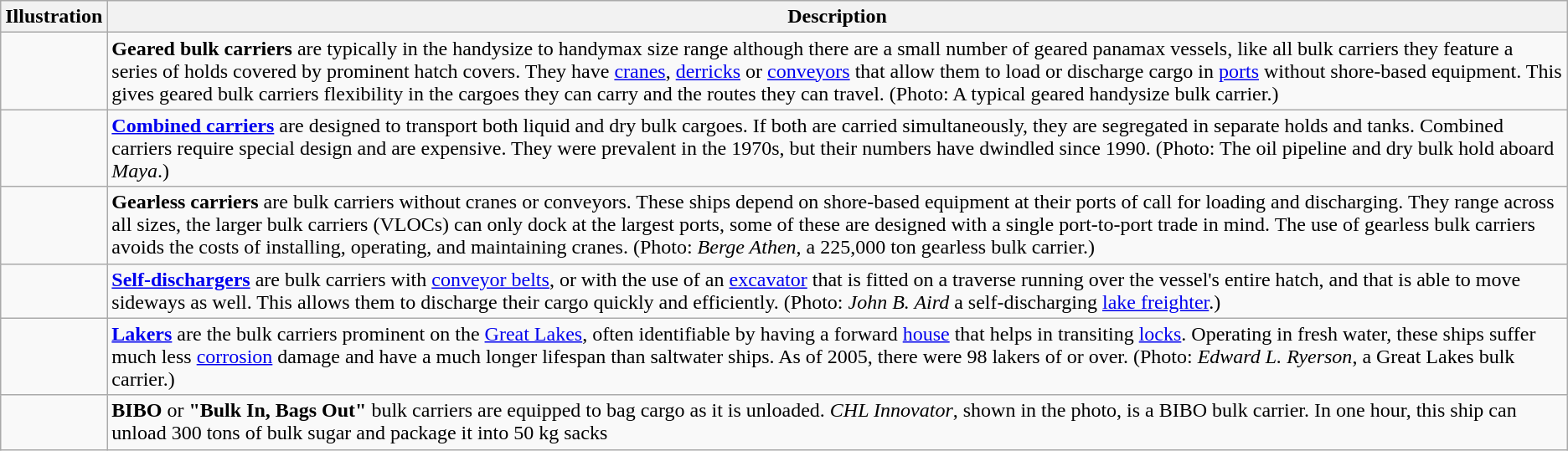<table class="wikitable">
<tr>
<th>Illustration</th>
<th>Description</th>
</tr>
<tr valign="top">
<td></td>
<td><strong>Geared bulk carriers</strong> are typically in the handysize to handymax size range although there are a small number of geared panamax vessels, like all bulk carriers they feature a series of holds covered by prominent hatch covers. They have <a href='#'>cranes</a>, <a href='#'>derricks</a> or <a href='#'>conveyors</a> that allow them to load or discharge cargo in <a href='#'>ports</a> without shore-based equipment. This gives geared bulk carriers flexibility in the cargoes they can carry and the routes they can travel. (Photo: A typical geared handysize bulk carrier.)</td>
</tr>
<tr valign="top">
<td></td>
<td><strong><a href='#'>Combined carriers</a></strong> are designed to transport both liquid and dry bulk cargoes. If both are carried simultaneously, they are segregated in separate holds and tanks. Combined carriers require special design and are expensive. They were prevalent in the 1970s, but their numbers have dwindled since 1990. (Photo: The oil pipeline and dry bulk hold aboard <em>Maya</em>.)</td>
</tr>
<tr valign="top">
<td></td>
<td><strong>Gearless carriers</strong> are bulk carriers without cranes or conveyors. These ships depend on shore-based equipment at their ports of call for loading and discharging. They range across all sizes, the larger bulk carriers (VLOCs) can only dock at the largest ports, some of these are designed with a single port-to-port trade in mind. The use of gearless bulk carriers avoids the costs of installing, operating, and maintaining cranes. (Photo: <em>Berge Athen</em>, a 225,000 ton gearless bulk carrier.)</td>
</tr>
<tr valign="top">
<td></td>
<td><strong><a href='#'>Self-dischargers</a></strong> are bulk carriers with <a href='#'>conveyor belts</a>, or with the use of an <a href='#'>excavator</a> that is fitted on a traverse running over the vessel's entire hatch, and that is able to move sideways as well. This allows them to discharge their cargo quickly and efficiently. (Photo: <em>John B. Aird</em> a self-discharging <a href='#'>lake freighter</a>.)</td>
</tr>
<tr valign="top">
<td></td>
<td><strong><a href='#'>Lakers</a></strong> are the bulk carriers prominent on the <a href='#'>Great Lakes</a>, often identifiable by having a forward <a href='#'>house</a> that helps in transiting <a href='#'>locks</a>. Operating in fresh water, these ships suffer much less <a href='#'>corrosion</a> damage and have a much longer lifespan than saltwater ships. As of 2005, there were 98 lakers of  or over. (Photo: <em>Edward L. Ryerson</em>, a Great Lakes bulk carrier.)</td>
</tr>
<tr valign="top">
<td></td>
<td><strong>BIBO</strong> or <strong>"Bulk In, Bags Out"</strong> bulk carriers are equipped to bag cargo as it is unloaded. <em>CHL Innovator</em>, shown in the photo, is a BIBO bulk carrier. In one hour, this ship can unload 300 tons of bulk sugar and package it into 50 kg sacks</td>
</tr>
</table>
